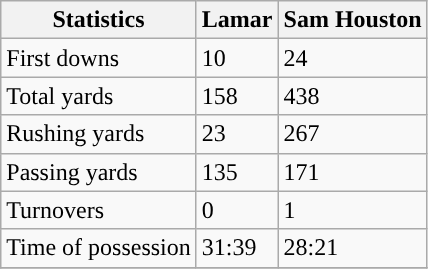<table class="wikitable" style="float: left;">
<tr>
<th>Statistics</th>
<th><strong>Lamar</strong></th>
<th><strong>Sam Houston</strong></th>
</tr>
<tr>
<td>First downs</td>
<td>10</td>
<td>24</td>
</tr>
<tr>
<td>Total yards</td>
<td>158</td>
<td>438</td>
</tr>
<tr>
<td>Rushing yards</td>
<td>23</td>
<td>267</td>
</tr>
<tr>
<td>Passing yards</td>
<td>135</td>
<td>171</td>
</tr>
<tr>
<td>Turnovers</td>
<td>0</td>
<td>1</td>
</tr>
<tr>
<td>Time of possession</td>
<td>31:39</td>
<td>28:21</td>
</tr>
<tr>
</tr>
</table>
